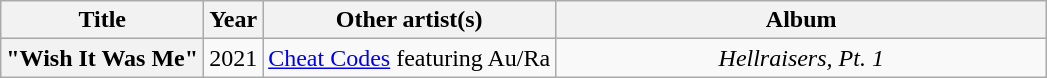<table class="wikitable plainrowheaders" style="text-align:center;">
<tr>
<th scope="col">Title</th>
<th scope="col">Year</th>
<th scope="col">Other artist(s)</th>
<th scope="col" style="width:20em;">Album</th>
</tr>
<tr>
<th scope="row">"Wish It Was Me"</th>
<td>2021</td>
<td><a href='#'>Cheat Codes</a> featuring Au/Ra</td>
<td><em>Hellraisers, Pt. 1</em></td>
</tr>
</table>
